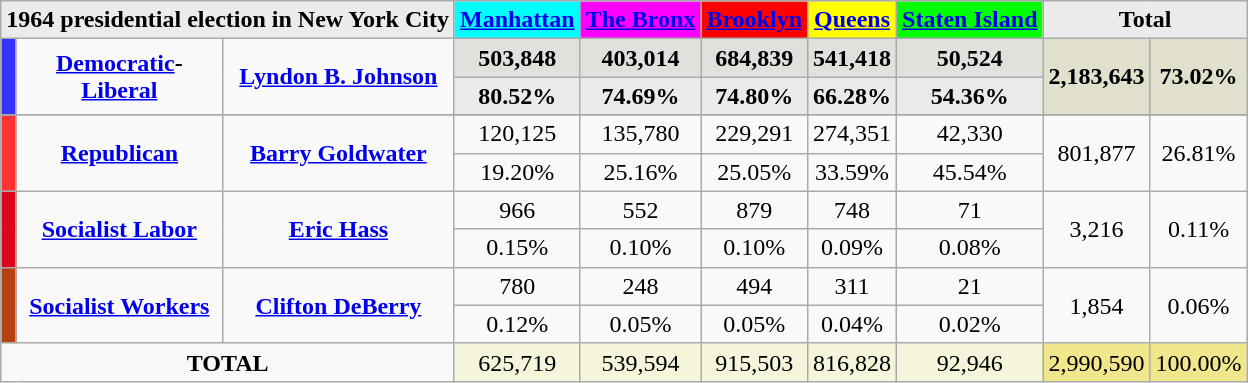<table class="wikitable" style="text-align:center;">
<tr style="text-align:center;">
<td colspan="3"  style="background:#ebebeb;"><strong>1964 presidential election in New York City</strong></td>
<td style="background:aqua;"><strong><a href='#'>Manhattan</a></strong></td>
<td style="background:magenta;"><strong><a href='#'>The Bronx</a></strong></td>
<td style="background:red;"><strong><a href='#'>Brooklyn</a></strong></td>
<td style="background:yellow;"><strong><a href='#'>Queens</a></strong></td>
<td style="background:lime;"><strong><a href='#'>Staten Island</a></strong></td>
<td colspan="2"; style="background:#ebebeb;"><strong>Total</strong></td>
</tr>
<tr style="background:#e0e0dd;">
<th rowspan="2"; style="background-color:#3333FF; width: 3px"></th>
<td rowspan="2"; style="background:#fafafa; style="width: 130px"><strong><a href='#'>Democratic</a>-<br><a href='#'>Liberal</a></strong></td>
<td rowspan="2" style="background:#fafafa; style="text-align:center;"><strong><a href='#'>Lyndon B. Johnson</a></strong></td>
<td><strong>503,848</strong></td>
<td><strong>403,014</strong></td>
<td><strong>684,839</strong></td>
<td><strong>541,418</strong></td>
<td><strong>50,524</strong></td>
<td rowspan="2"; style="background:#e0e0cc;"><strong>2,183,643</strong></td>
<td rowspan="2"; style="background:#e0e0cc;"><strong>73.02%</strong></td>
</tr>
<tr style="background:#eaeaea;">
<td><strong>80.52%</strong></td>
<td><strong>74.69%</strong></td>
<td><strong>74.80%</strong></td>
<td><strong>66.28%</strong></td>
<td><strong>54.36%</strong></td>
</tr>
<tr style="background:#e0e0dd;">
</tr>
<tr>
<th rowspan="2"; style="background-color:#FF3333; width: 3px"></th>
<td rowspan="2"; style="width: 130px"><strong><a href='#'>Republican</a></strong></td>
<td rowspan="2" text-align:center;"><strong><a href='#'>Barry Goldwater</a></strong></td>
<td>120,125</td>
<td>135,780</td>
<td>229,291</td>
<td>274,351</td>
<td>42,330</td>
<td rowspan="2";>801,877</td>
<td rowspan="2";>26.81%</td>
</tr>
<tr>
<td>19.20%</td>
<td>25.16%</td>
<td>25.05%</td>
<td>33.59%</td>
<td>45.54%</td>
</tr>
<tr>
<th rowspan="2"; style="background-color:#DD051D; width: 3px"></th>
<td rowspan="2"; style="width: 130px"><strong><a href='#'>Socialist Labor</a></strong></td>
<td rowspan="2" style="text-align:center;"><strong><a href='#'>Eric Hass</a></strong></td>
<td>966</td>
<td>552</td>
<td>879</td>
<td>748</td>
<td>71</td>
<td rowspan="2";>3,216</td>
<td rowspan="2";>0.11%</td>
</tr>
<tr>
<td>0.15%</td>
<td>0.10%</td>
<td>0.10%</td>
<td>0.09%</td>
<td>0.08%</td>
</tr>
<tr>
<th rowspan="2"; style="background-color:#B7410E; width: 3px"></th>
<td rowspan="2"; style="width: 130px"><strong><a href='#'>Socialist Workers</a></strong></td>
<td rowspan="2" style="text-align:center;"><strong><a href='#'>Clifton DeBerry</a></strong></td>
<td>780</td>
<td>248</td>
<td>494</td>
<td>311</td>
<td>21</td>
<td rowspan="2";>1,854</td>
<td rowspan="2";>0.06%</td>
</tr>
<tr>
<td>0.12%</td>
<td>0.05%</td>
<td>0.05%</td>
<td>0.04%</td>
<td>0.02%</td>
</tr>
<tr style="background:beige;">
<td colspan="3"; style="background:#f8f8f8;"><strong>TOTAL</strong></td>
<td>625,719</td>
<td>539,594</td>
<td>915,503</td>
<td>816,828</td>
<td>92,946</td>
<td bgcolor="khaki">2,990,590</td>
<td bgcolor="khaki">100.00%</td>
</tr>
</table>
